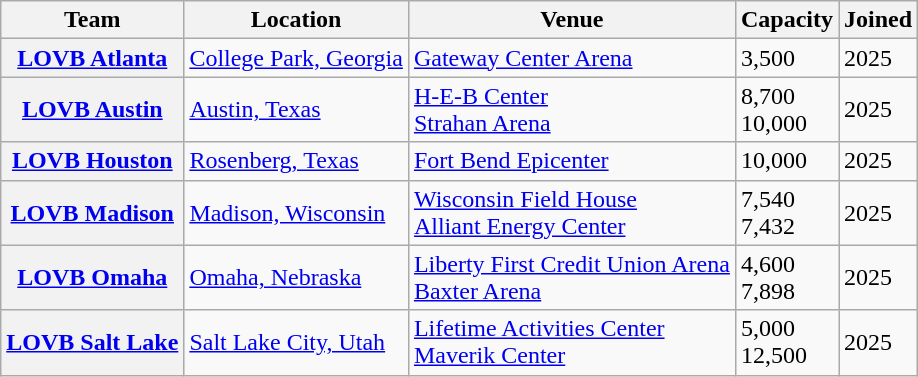<table class="wikitable sortable plainrowheaders">
<tr>
<th scope="col">Team</th>
<th scope="col" class="unsortable">Location</th>
<th scope="col" class="unsortable">Venue</th>
<th scope="col">Capacity</th>
<th scope="col">Joined</th>
</tr>
<tr>
<th scope="row"><strong><a href='#'>LOVB Atlanta</a></strong></th>
<td><a href='#'>College Park, Georgia</a></td>
<td><a href='#'>Gateway Center Arena</a></td>
<td>3,500</td>
<td>2025</td>
</tr>
<tr>
<th scope="row"><strong><a href='#'>LOVB Austin</a></strong></th>
<td><a href='#'>Austin, Texas</a></td>
<td><a href='#'>H-E-B Center</a><br><a href='#'>Strahan Arena</a></td>
<td>8,700<br>10,000</td>
<td>2025</td>
</tr>
<tr>
<th scope="row"><strong><a href='#'>LOVB Houston</a></strong></th>
<td><a href='#'>Rosenberg, Texas</a></td>
<td><a href='#'>Fort Bend Epicenter</a></td>
<td>10,000</td>
<td>2025</td>
</tr>
<tr>
<th scope="row"><strong><a href='#'>LOVB Madison</a></strong></th>
<td><a href='#'>Madison, Wisconsin</a></td>
<td><a href='#'>Wisconsin Field House</a><br><a href='#'>Alliant Energy Center</a></td>
<td>7,540<br>7,432</td>
<td>2025</td>
</tr>
<tr>
<th scope="row"><strong><a href='#'>LOVB Omaha</a></strong></th>
<td><a href='#'>Omaha, Nebraska</a></td>
<td><a href='#'>Liberty First Credit Union Arena</a><br><a href='#'>Baxter Arena</a></td>
<td>4,600<br>7,898</td>
<td>2025</td>
</tr>
<tr>
<th scope="row"><strong><a href='#'>LOVB Salt Lake</a></strong></th>
<td><a href='#'>Salt Lake City, Utah</a></td>
<td><a href='#'>Lifetime Activities Center</a><br><a href='#'>Maverik Center</a></td>
<td>5,000<br>12,500</td>
<td>2025</td>
</tr>
</table>
